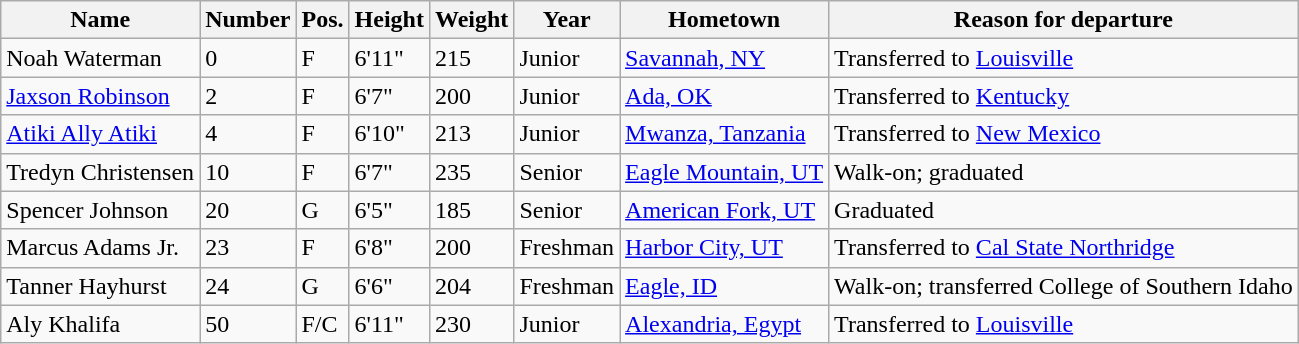<table class="wikitable sortable" border="1">
<tr>
<th>Name</th>
<th>Number</th>
<th>Pos.</th>
<th>Height</th>
<th>Weight</th>
<th>Year</th>
<th>Hometown</th>
<th class="unsortable">Reason for departure</th>
</tr>
<tr>
<td>Noah Waterman</td>
<td>0</td>
<td>F</td>
<td>6'11"</td>
<td>215</td>
<td>Junior</td>
<td><a href='#'>Savannah, NY</a></td>
<td>Transferred to <a href='#'>Louisville</a></td>
</tr>
<tr>
<td><a href='#'>Jaxson Robinson</a></td>
<td>2</td>
<td>F</td>
<td>6'7"</td>
<td>200</td>
<td>Junior</td>
<td><a href='#'>Ada, OK</a></td>
<td>Transferred to <a href='#'>Kentucky</a></td>
</tr>
<tr>
<td><a href='#'>Atiki Ally Atiki</a></td>
<td>4</td>
<td>F</td>
<td>6'10"</td>
<td>213</td>
<td>Junior</td>
<td><a href='#'>Mwanza, Tanzania</a></td>
<td>Transferred to <a href='#'>New Mexico</a></td>
</tr>
<tr>
<td>Tredyn Christensen</td>
<td>10</td>
<td>F</td>
<td>6'7"</td>
<td>235</td>
<td>Senior</td>
<td><a href='#'>Eagle Mountain, UT</a></td>
<td>Walk-on; graduated</td>
</tr>
<tr>
<td>Spencer Johnson</td>
<td>20</td>
<td>G</td>
<td>6'5"</td>
<td>185</td>
<td> Senior</td>
<td><a href='#'>American Fork, UT</a></td>
<td>Graduated</td>
</tr>
<tr>
<td>Marcus Adams Jr.</td>
<td>23</td>
<td>F</td>
<td>6'8"</td>
<td>200</td>
<td>Freshman</td>
<td><a href='#'>Harbor City, UT</a></td>
<td>Transferred to <a href='#'>Cal State Northridge</a></td>
</tr>
<tr>
<td>Tanner Hayhurst</td>
<td>24</td>
<td>G</td>
<td>6'6"</td>
<td>204</td>
<td> Freshman</td>
<td><a href='#'>Eagle, ID</a></td>
<td>Walk-on; transferred College of Southern Idaho</td>
</tr>
<tr>
<td>Aly Khalifa</td>
<td>50</td>
<td>F/C</td>
<td>6'11"</td>
<td>230</td>
<td> Junior</td>
<td><a href='#'>Alexandria, Egypt</a></td>
<td>Transferred to <a href='#'>Louisville</a></td>
</tr>
</table>
